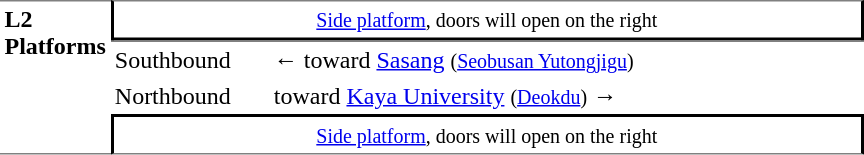<table table border=0 cellspacing=0 cellpadding=3>
<tr>
<td style="border-top:solid 1px gray;border-bottom:solid 1px gray;" width=50 rowspan=10 valign=top><strong>L2<br>Platforms</strong></td>
<td style="border-top:solid 1px gray;border-right:solid 2px black;border-left:solid 2px black;border-bottom:solid 2px black;text-align:center;" colspan=2><small><a href='#'>Side platform</a>, doors will open on the right</small></td>
</tr>
<tr>
<td style="border-bottom:solid 0px gray;border-top:solid 1px gray;" width=100>Southbound</td>
<td style="border-bottom:solid 0px gray;border-top:solid 1px gray;" width=390>←  toward <a href='#'>Sasang</a> <small>(<a href='#'>Seobusan Yutongjigu</a>)</small></td>
</tr>
<tr>
<td>Northbound</td>
<td>  toward <a href='#'>Kaya University</a> <small>(<a href='#'>Deokdu</a>)</small> →</td>
</tr>
<tr>
<td style="border-top:solid 2px black;border-right:solid 2px black;border-left:solid 2px black;border-bottom:solid 1px gray;text-align:center;" colspan=2><small><a href='#'>Side platform</a>, doors will open on the right</small></td>
</tr>
</table>
